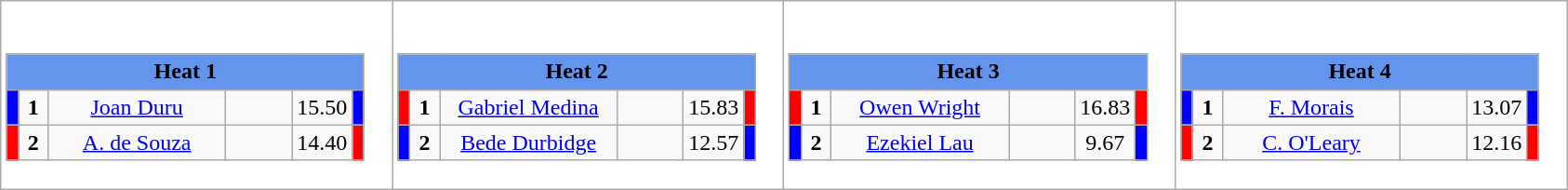<table class="wikitable" style="background:#fff;">
<tr>
<td style="margin: 1em auto;"><div><br><table class="wikitable">
<tr>
<td colspan="6"  style="text-align:center; background:#6495ed;"><strong>Heat 1</strong></td>
</tr>
<tr>
<td style="width:01px; background: #00f;"></td>
<td style="width:14px; text-align:center;"><strong>1</strong></td>
<td style="width:120px; text-align:center;"><a href='#'>Joan Duru</a></td>
<td style="width:40px; text-align:center;"></td>
<td style="width:20px; text-align:center;">15.50</td>
<td style="width:01px; background: #00f;"></td>
</tr>
<tr>
<td style="width:01px; background: #f00;"></td>
<td style="width:14px; text-align:center;"><strong>2</strong></td>
<td style="width:120px; text-align:center;"><a href='#'>A. de Souza</a></td>
<td style="width:40px; text-align:center;"></td>
<td style="width:20px; text-align:center;">14.40</td>
<td style="width:01px; background: #f00;"></td>
</tr>
</table>
</div></td>
<td style="margin: 1em auto;"><div><br><table class="wikitable">
<tr>
<td colspan="6"  style="text-align:center; background:#6495ed;"><strong>Heat 2</strong></td>
</tr>
<tr>
<td style="width:01px; background: #f00;"></td>
<td style="width:14px; text-align:center;"><strong>1</strong></td>
<td style="width:120px; text-align:center;"><a href='#'>Gabriel Medina</a></td>
<td style="width:40px; text-align:center;"></td>
<td style="width:20px; text-align:center;">15.83</td>
<td style="width:01px; background: #f00;"></td>
</tr>
<tr>
<td style="width:01px; background: #00f;"></td>
<td style="width:14px; text-align:center;"><strong>2</strong></td>
<td style="width:120px; text-align:center;"><a href='#'>Bede Durbidge</a></td>
<td style="width:40px; text-align:center;"></td>
<td style="width:20px; text-align:center;">12.57</td>
<td style="width:01px; background: #00f;"></td>
</tr>
</table>
</div></td>
<td style="margin: 1em auto;"><div><br><table class="wikitable">
<tr>
<td colspan="6"  style="text-align:center; background:#6495ed;"><strong>Heat 3</strong></td>
</tr>
<tr>
<td style="width:01px; background: #f00;"></td>
<td style="width:14px; text-align:center;"><strong>1</strong></td>
<td style="width:120px; text-align:center;"><a href='#'>Owen Wright</a></td>
<td style="width:40px; text-align:center;"></td>
<td style="width:20px; text-align:center;">16.83</td>
<td style="width:01px; background: #f00;"></td>
</tr>
<tr>
<td style="width:01px; background: #00f;"></td>
<td style="width:14px; text-align:center;"><strong>2</strong></td>
<td style="width:120px; text-align:center;"><a href='#'>Ezekiel Lau</a></td>
<td style="width:40px; text-align:center;"></td>
<td style="width:20px; text-align:center;">9.67</td>
<td style="width:01px; background: #00f;"></td>
</tr>
</table>
</div></td>
<td style="margin: 1em auto;"><div><br><table class="wikitable">
<tr>
<td colspan="6"  style="text-align:center; background:#6495ed;"><strong>Heat 4</strong></td>
</tr>
<tr>
<td style="width:01px; background: #00f;"></td>
<td style="width:14px; text-align:center;"><strong>1</strong></td>
<td style="width:120px; text-align:center;"><a href='#'>F. Morais</a></td>
<td style="width:40px; text-align:center;"></td>
<td style="width:20px; text-align:center;">13.07</td>
<td style="width:01px; background: #00f;"></td>
</tr>
<tr>
<td style="width:01px; background: #f00;"></td>
<td style="width:14px; text-align:center;"><strong>2</strong></td>
<td style="width:120px; text-align:center;"><a href='#'>C. O'Leary</a></td>
<td style="width:40px; text-align:center;"></td>
<td style="width:20px; text-align:center;">12.16</td>
<td style="width:01px; background: #f00;"></td>
</tr>
</table>
</div></td>
</tr>
</table>
